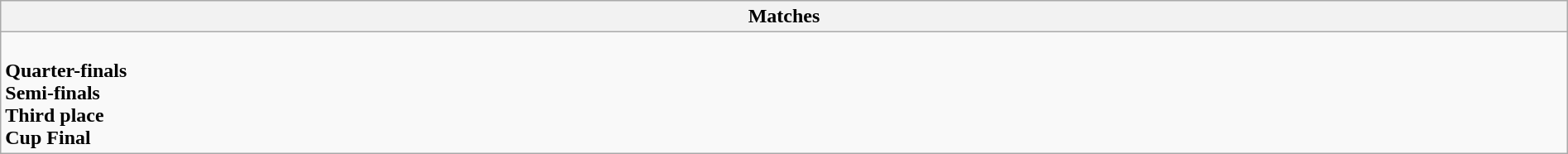<table class="wikitable collapsible collapsed" style="width:100%;">
<tr>
<th>Matches</th>
</tr>
<tr>
<td><br><strong>Quarter-finals</strong>



<br><strong>Semi-finals</strong>

<br><strong>Third place</strong>
<br><strong>Cup Final</strong>
</td>
</tr>
</table>
